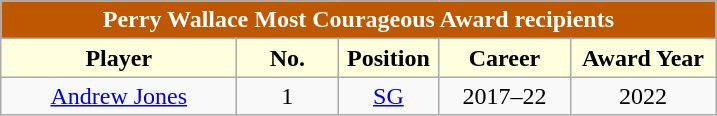<table class="wikitable" style="text-align:center">
<tr>
<td colspan="5" style= "background: #BF5700; color:white"><strong>Perry Wallace Most Courageous Award recipients</strong></td>
</tr>
<tr>
<th style="width:150px; background: #ffffdd;">Player</th>
<th style="width:60px; background: #ffffdd;">No.</th>
<th style="width:60px; background: #ffffdd;">Position</th>
<th style="width:80px; background: #ffffdd;">Career</th>
<th style="width:90px; background: #ffffdd;">Award Year</th>
</tr>
<tr>
<td><a href='#'>Andrew Jones</a></td>
<td>1</td>
<td><a href='#'>SG</a></td>
<td>2017–22</td>
<td>2022</td>
</tr>
</table>
